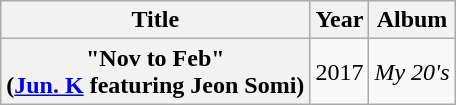<table class="wikitable plainrowheaders" style="text-align:center">
<tr>
<th scope="col">Title</th>
<th scope="col">Year</th>
<th scope="col">Album</th>
</tr>
<tr>
<th scope="row">"Nov to Feb"<br><span>(<a href='#'>Jun. K</a> featuring Jeon Somi)</span></th>
<td>2017</td>
<td><em>My 20's</em></td>
</tr>
</table>
